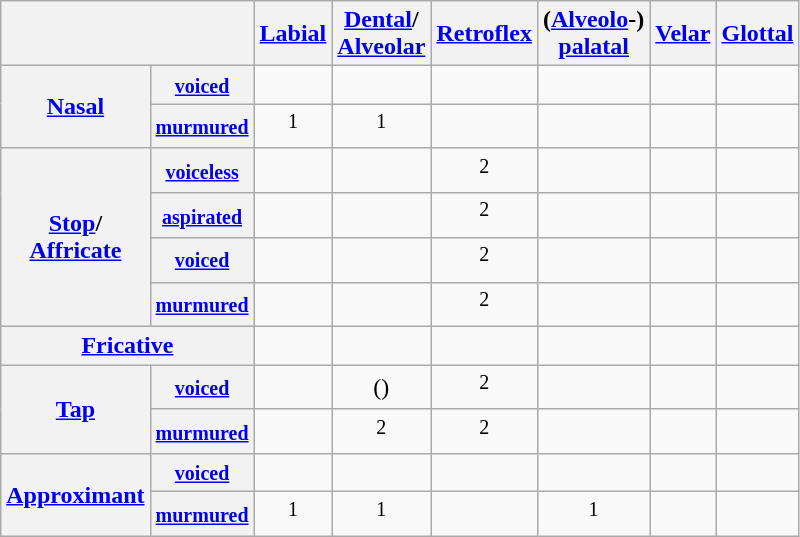<table class="wikitable" style="text-align:center">
<tr>
<th colspan="2"></th>
<th><a href='#'>Labial</a></th>
<th><a href='#'>Dental</a>/<br><a href='#'>Alveolar</a></th>
<th><a href='#'>Retroflex</a></th>
<th>(<a href='#'>Alveolo</a>-)<a href='#'><br>palatal</a></th>
<th><a href='#'>Velar</a></th>
<th><a href='#'>Glottal</a></th>
</tr>
<tr>
<th rowspan="2"><a href='#'>Nasal</a></th>
<th><small><a href='#'>voiced</a></small></th>
<td></td>
<td></td>
<td></td>
<td></td>
<td></td>
<td></td>
</tr>
<tr>
<th><small><a href='#'>murmured</a></small></th>
<td><sup>1</sup></td>
<td><sup>1</sup></td>
<td></td>
<td></td>
<td></td>
<td></td>
</tr>
<tr>
<th rowspan="4"><a href='#'>Stop</a>/<br><a href='#'>Affricate</a></th>
<th><small><a href='#'>voiceless</a></small></th>
<td></td>
<td></td>
<td><sup>2</sup></td>
<td></td>
<td></td>
<td></td>
</tr>
<tr>
<th><small><a href='#'>aspirated</a></small></th>
<td></td>
<td></td>
<td><sup>2</sup></td>
<td></td>
<td></td>
<td></td>
</tr>
<tr>
<th><small><a href='#'>voiced</a></small></th>
<td></td>
<td></td>
<td><sup>2</sup></td>
<td></td>
<td></td>
<td></td>
</tr>
<tr>
<th><small><a href='#'>murmured</a></small></th>
<td></td>
<td></td>
<td><sup>2</sup></td>
<td></td>
<td></td>
<td></td>
</tr>
<tr>
<th colspan="2"><a href='#'>Fricative</a></th>
<td></td>
<td></td>
<td></td>
<td></td>
<td></td>
<td></td>
</tr>
<tr>
<th rowspan="2"><a href='#'>Tap</a></th>
<th><small><a href='#'>voiced</a></small></th>
<td></td>
<td>()</td>
<td><sup>2</sup></td>
<td></td>
<td></td>
<td></td>
</tr>
<tr>
<th><small><a href='#'>murmured</a></small></th>
<td></td>
<td><sup>2</sup></td>
<td><sup>2</sup></td>
<td></td>
<td></td>
<td></td>
</tr>
<tr>
<th rowspan="2"><a href='#'>Approximant</a></th>
<th><small><a href='#'>voiced</a></small></th>
<td></td>
<td></td>
<td></td>
<td></td>
<td></td>
<td></td>
</tr>
<tr>
<th><small><a href='#'>murmured</a></small></th>
<td><sup>1</sup></td>
<td><sup>1</sup></td>
<td></td>
<td><sup>1</sup></td>
<td></td>
<td></td>
</tr>
</table>
